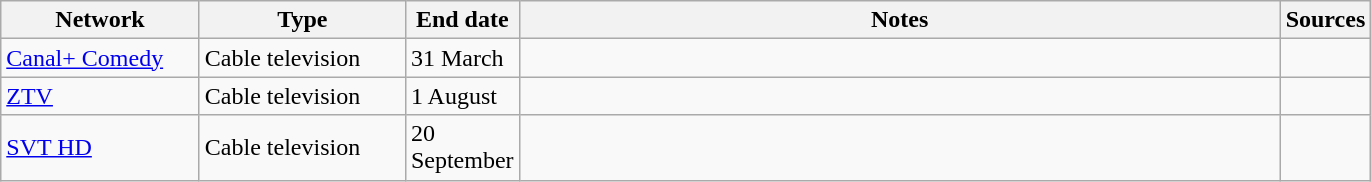<table class="wikitable">
<tr>
<th style="text-align:center; width:125px">Network</th>
<th style="text-align:center; width:130px">Type</th>
<th style="text-align:center; width:60px">End date</th>
<th style="text-align:center; width:500px">Notes</th>
<th style="text-align:center; width:30px">Sources</th>
</tr>
<tr>
<td><a href='#'>Canal+ Comedy</a></td>
<td>Cable television</td>
<td>31 March</td>
<td></td>
<td></td>
</tr>
<tr>
<td><a href='#'>ZTV</a></td>
<td>Cable television</td>
<td>1 August</td>
<td></td>
<td></td>
</tr>
<tr>
<td><a href='#'>SVT HD</a></td>
<td>Cable television</td>
<td>20 September</td>
<td></td>
<td></td>
</tr>
</table>
